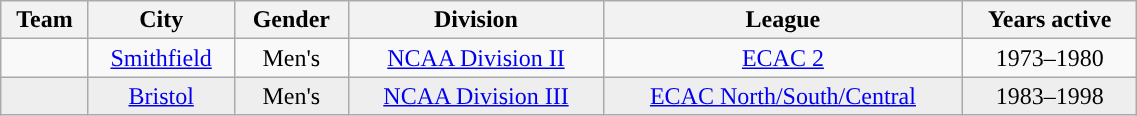<table class="wikitable sortable" width="60%">
<tr>
<th>Team</th>
<th>City</th>
<th>Gender</th>
<th>Division</th>
<th>League</th>
<th>Years active</th>
</tr>
<tr align=center>
<td><strong><a href='#'></a></strong></td>
<td><a href='#'>Smithfield</a></td>
<td>Men's</td>
<td><a href='#'>NCAA Division II</a></td>
<td><a href='#'>ECAC 2</a></td>
<td>1973–1980</td>
</tr>
<tr align=center bgcolor=eeeeee>
<td><strong><a href='#'></a></strong></td>
<td><a href='#'>Bristol</a></td>
<td>Men's</td>
<td><a href='#'>NCAA Division III</a></td>
<td><a href='#'>ECAC North/South/Central</a></td>
<td>1983–1998</td>
</tr>
</table>
